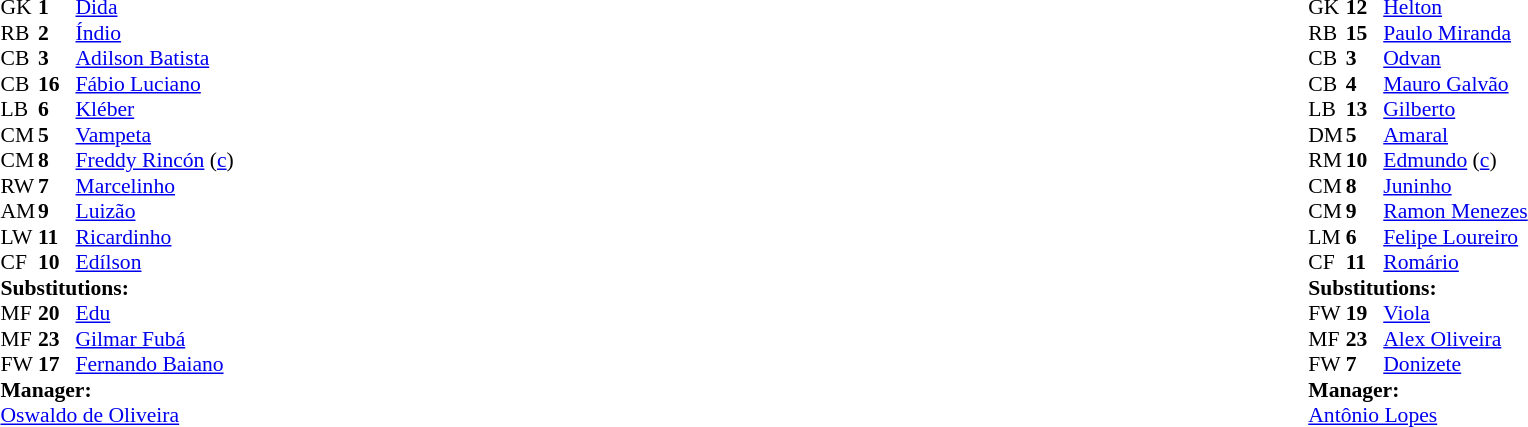<table width=100%>
<tr>
<td valign="top" width="40%"><br><table style="font-size:90%" cellspacing="0" cellpadding="0">
<tr>
<th width=25></th>
<th width=25></th>
</tr>
<tr>
<td>GK</td>
<td><strong>1</strong></td>
<td> <a href='#'>Dida</a></td>
</tr>
<tr>
<td>RB</td>
<td><strong>2</strong></td>
<td> <a href='#'>Índio</a></td>
<td></td>
</tr>
<tr>
<td>CB</td>
<td><strong>3</strong></td>
<td> <a href='#'>Adilson Batista</a></td>
<td></td>
</tr>
<tr>
<td>CB</td>
<td><strong>16</strong></td>
<td> <a href='#'>Fábio Luciano</a></td>
</tr>
<tr>
<td>LB</td>
<td><strong>6</strong></td>
<td> <a href='#'>Kléber</a></td>
</tr>
<tr>
<td>CM</td>
<td><strong>5</strong></td>
<td> <a href='#'>Vampeta</a></td>
<td></td>
<td></td>
</tr>
<tr>
<td>CM</td>
<td><strong>8</strong></td>
<td> <a href='#'>Freddy Rincón</a> (<a href='#'>c</a>)</td>
<td></td>
</tr>
<tr>
<td>RW</td>
<td><strong>7</strong></td>
<td> <a href='#'>Marcelinho</a></td>
</tr>
<tr>
<td>AM</td>
<td><strong>9</strong></td>
<td> <a href='#'>Luizão</a></td>
<td></td>
</tr>
<tr>
<td>LW</td>
<td><strong>11</strong></td>
<td> <a href='#'>Ricardinho</a></td>
<td></td>
<td></td>
</tr>
<tr>
<td>CF</td>
<td><strong>10</strong></td>
<td> <a href='#'>Edílson</a></td>
<td></td>
<td></td>
</tr>
<tr>
<td colspan=3><strong>Substitutions:</strong></td>
</tr>
<tr>
<td>MF</td>
<td><strong>20</strong></td>
<td> <a href='#'>Edu</a></td>
<td></td>
<td></td>
</tr>
<tr>
<td>MF</td>
<td><strong>23</strong></td>
<td> <a href='#'>Gilmar Fubá</a></td>
<td></td>
<td></td>
</tr>
<tr>
<td>FW</td>
<td><strong>17</strong></td>
<td> <a href='#'>Fernando Baiano</a></td>
<td></td>
<td></td>
</tr>
<tr>
<td colspan=3><strong>Manager:</strong></td>
</tr>
<tr>
<td colspan=4> <a href='#'>Oswaldo de Oliveira</a></td>
</tr>
</table>
</td>
<td valign="top"></td>
<td valign="top" width="50%"><br><table style="font-size: 90%; margin: auto;" cellspacing="0" cellpadding="0">
<tr>
<th width=25></th>
<th width=25></th>
</tr>
<tr>
<td>GK</td>
<td><strong>12</strong></td>
<td> <a href='#'>Helton</a></td>
</tr>
<tr>
<td>RB</td>
<td><strong>15</strong></td>
<td> <a href='#'>Paulo Miranda</a></td>
<td></td>
</tr>
<tr>
<td>CB</td>
<td><strong>3</strong></td>
<td> <a href='#'>Odvan</a></td>
</tr>
<tr>
<td>CB</td>
<td><strong>4</strong></td>
<td> <a href='#'>Mauro Galvão</a></td>
</tr>
<tr>
<td>LB</td>
<td><strong>13</strong></td>
<td> <a href='#'>Gilberto</a></td>
</tr>
<tr>
<td>DM</td>
<td><strong>5</strong></td>
<td> <a href='#'>Amaral</a></td>
<td></td>
</tr>
<tr>
<td>RM</td>
<td><strong>10</strong></td>
<td> <a href='#'>Edmundo</a> (<a href='#'>c</a>)</td>
<td></td>
</tr>
<tr>
<td>CM</td>
<td><strong>8</strong></td>
<td> <a href='#'>Juninho</a></td>
<td></td>
<td></td>
</tr>
<tr>
<td>CM</td>
<td><strong>9</strong></td>
<td> <a href='#'>Ramon Menezes</a></td>
<td></td>
<td></td>
</tr>
<tr>
<td>LM</td>
<td><strong>6</strong></td>
<td> <a href='#'>Felipe Loureiro</a></td>
<td></td>
<td></td>
</tr>
<tr>
<td>CF</td>
<td><strong>11</strong></td>
<td> <a href='#'>Romário</a></td>
</tr>
<tr>
<td colspan=3><strong>Substitutions:</strong></td>
</tr>
<tr>
<td>FW</td>
<td><strong>19</strong></td>
<td> <a href='#'>Viola</a></td>
<td></td>
<td></td>
</tr>
<tr>
<td>MF</td>
<td><strong>23</strong></td>
<td> <a href='#'>Alex Oliveira</a></td>
<td></td>
<td></td>
</tr>
<tr>
<td>FW</td>
<td><strong>7</strong></td>
<td> <a href='#'>Donizete</a></td>
<td></td>
<td></td>
</tr>
<tr>
<td colspan=3><strong>Manager:</strong></td>
</tr>
<tr>
<td colspan=4> <a href='#'>Antônio Lopes</a></td>
</tr>
</table>
</td>
</tr>
</table>
